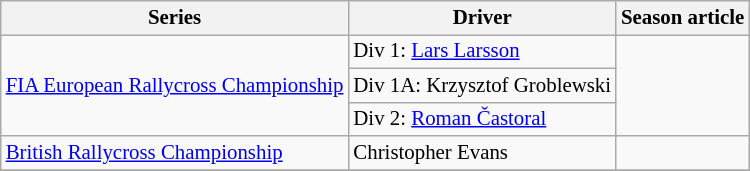<table class="wikitable" style="font-size: 87%;">
<tr>
<th>Series</th>
<th>Driver</th>
<th>Season article</th>
</tr>
<tr>
<td rowspan=3><a href='#'>FIA European Rallycross Championship</a></td>
<td>Div 1:  <a href='#'>Lars Larsson</a></td>
<td rowspan=3></td>
</tr>
<tr>
<td>Div 1A:  Krzysztof Groblewski</td>
</tr>
<tr>
<td>Div 2:  <a href='#'>Roman Častoral</a></td>
</tr>
<tr>
<td><a href='#'>British Rallycross Championship</a></td>
<td> Christopher Evans</td>
<td></td>
</tr>
<tr>
</tr>
</table>
